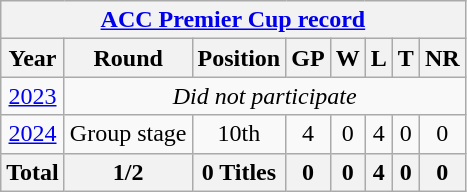<table class="wikitable" style="text-align: center; width=900px;">
<tr>
<th colspan="8"><a href='#'>ACC Premier Cup record</a></th>
</tr>
<tr>
<th>Year</th>
<th>Round</th>
<th>Position</th>
<th>GP</th>
<th>W</th>
<th>L</th>
<th>T</th>
<th>NR</th>
</tr>
<tr>
<td> <a href='#'>2023</a></td>
<td colspan="7"><em>Did not participate</em></td>
</tr>
<tr>
<td> <a href='#'>2024</a></td>
<td>Group stage</td>
<td>10th</td>
<td>4</td>
<td>0</td>
<td>4</td>
<td>0</td>
<td>0</td>
</tr>
<tr>
<th>Total</th>
<th>1/2</th>
<th>0 Titles</th>
<th>0</th>
<th>0</th>
<th>4</th>
<th>0</th>
<th>0</th>
</tr>
</table>
